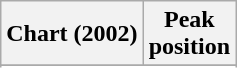<table class="wikitable sortable plainrowheaders">
<tr>
<th scope="col">Chart (2002)</th>
<th scope="col">Peak<br>position</th>
</tr>
<tr>
</tr>
<tr>
</tr>
<tr>
</tr>
<tr>
</tr>
</table>
